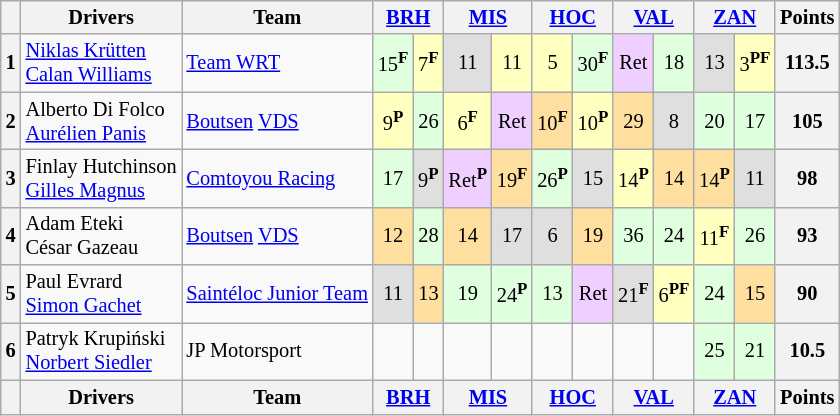<table class="wikitable" style="font-size:85%; text-align:center;">
<tr>
<th></th>
<th>Drivers</th>
<th>Team</th>
<th colspan=2><a href='#'>BRH</a><br></th>
<th colspan=2><a href='#'>MIS</a><br></th>
<th colspan=2><a href='#'>HOC</a><br></th>
<th colspan=2><a href='#'>VAL</a><br></th>
<th colspan=2><a href='#'>ZAN</a><br></th>
<th>Points</th>
</tr>
<tr>
<th>1</th>
<td align=left> <a href='#'>Niklas Krütten</a><br> <a href='#'>Calan Williams</a></td>
<td align=left> <a href='#'>Team WRT</a></td>
<td style="background:#dfffdf;">15<sup><strong>F</strong></sup></td>
<td style="background:#ffffbf;">7<sup><strong>F</strong></sup></td>
<td style="background:#dfdfdf;">11</td>
<td style="background:#ffffbf;">11</td>
<td style="background:#ffffbf;">5</td>
<td style="background:#dfffdf;">30<sup><strong>F</strong></sup></td>
<td style="background:#efcfff;">Ret</td>
<td style="background:#dfffdf;">18</td>
<td style="background:#dfdfdf;">13</td>
<td style="background:#ffffbf;">3<sup><strong>PF</strong></sup></td>
<th>113.5</th>
</tr>
<tr>
<th>2</th>
<td align=left> Alberto Di Folco<br> <a href='#'>Aurélien Panis</a></td>
<td align=left> <a href='#'>Boutsen</a> <a href='#'>VDS</a></td>
<td style="background:#ffffbf;">9<sup><strong>P</strong></sup></td>
<td style="background:#dfffdf;">26</td>
<td style="background:#ffffbf;">6<sup><strong>F</strong></sup></td>
<td style="background:#efcfff;">Ret</td>
<td style="background:#ffdf9f;">10<sup><strong>F</strong></sup></td>
<td style="background:#ffffbf;">10<sup><strong>P</strong></sup></td>
<td style="background:#ffdf9f;">29</td>
<td style="background:#dfdfdf;">8</td>
<td style="background:#dfffdf;">20</td>
<td style="background:#dfffdf;">17</td>
<th>105</th>
</tr>
<tr>
<th>3</th>
<td align=left> Finlay Hutchinson<br> <a href='#'>Gilles Magnus</a></td>
<td align=left> <a href='#'>Comtoyou Racing</a></td>
<td style="background:#dfffdf;">17</td>
<td style="background:#dfdfdf;">9<sup><strong>P</strong></sup></td>
<td style="background:#efcfff;">Ret<sup><strong>P</strong></sup></td>
<td style="background:#ffdf9f;">19<sup><strong>F</strong></sup></td>
<td style="background:#dfffdf;">26<sup><strong>P</strong></sup></td>
<td style="background:#dfdfdf;">15</td>
<td style="background:#ffffbf;">14<sup><strong>P</strong></sup></td>
<td style="background:#ffdf9f;">14</td>
<td style="background:#ffdf9f;">14<sup><strong>P</strong></sup></td>
<td style="background:#dfdfdf;">11</td>
<th>98</th>
</tr>
<tr>
<th>4</th>
<td align=left> Adam Eteki<br> César Gazeau</td>
<td align=left> <a href='#'>Boutsen</a> <a href='#'>VDS</a></td>
<td style="background:#ffdf9f;">12</td>
<td style="background:#dfffdf;">28</td>
<td style="background:#ffdf9f;">14</td>
<td style="background:#dfdfdf;">17</td>
<td style="background:#dfdfdf;">6</td>
<td style="background:#ffdf9f;">19</td>
<td style="background:#dfffdf;">36</td>
<td style="background:#dfffdf;">24</td>
<td style="background:#ffffbf;">11<sup><strong>F</strong></sup></td>
<td style="background:#dfffdf;">26</td>
<th>93</th>
</tr>
<tr>
<th>5</th>
<td align=left> Paul Evrard<br> <a href='#'>Simon Gachet</a></td>
<td align=left> <a href='#'>Saintéloc Junior Team</a></td>
<td style="background:#dfdfdf;">11</td>
<td style="background:#ffdf9f;">13</td>
<td style="background:#dfffdf;">19</td>
<td style="background:#dfffdf;">24<sup><strong>P</strong></sup></td>
<td style="background:#dfffdf;">13</td>
<td style="background:#efcfff;">Ret</td>
<td style="background:#dfdfdf;">21<sup><strong>F</strong></sup></td>
<td style="background:#ffffbf;">6<sup><strong>PF</strong></sup></td>
<td style="background:#dfffdf;">24</td>
<td style="background:#ffdf9f;">15</td>
<th>90</th>
</tr>
<tr>
<th>6</th>
<td align=left> Patryk Krupiński<br> <a href='#'>Norbert Siedler</a></td>
<td align=left> JP Motorsport</td>
<td></td>
<td></td>
<td></td>
<td></td>
<td></td>
<td></td>
<td></td>
<td></td>
<td style="background:#dfffdf;">25</td>
<td style="background:#dfffdf;">21</td>
<th>10.5</th>
</tr>
<tr>
<th></th>
<th>Drivers</th>
<th>Team</th>
<th colspan=2><a href='#'>BRH</a><br></th>
<th colspan=2><a href='#'>MIS</a><br></th>
<th colspan=2><a href='#'>HOC</a><br></th>
<th colspan=2><a href='#'>VAL</a><br></th>
<th colspan=2><a href='#'>ZAN</a><br></th>
<th>Points</th>
</tr>
</table>
